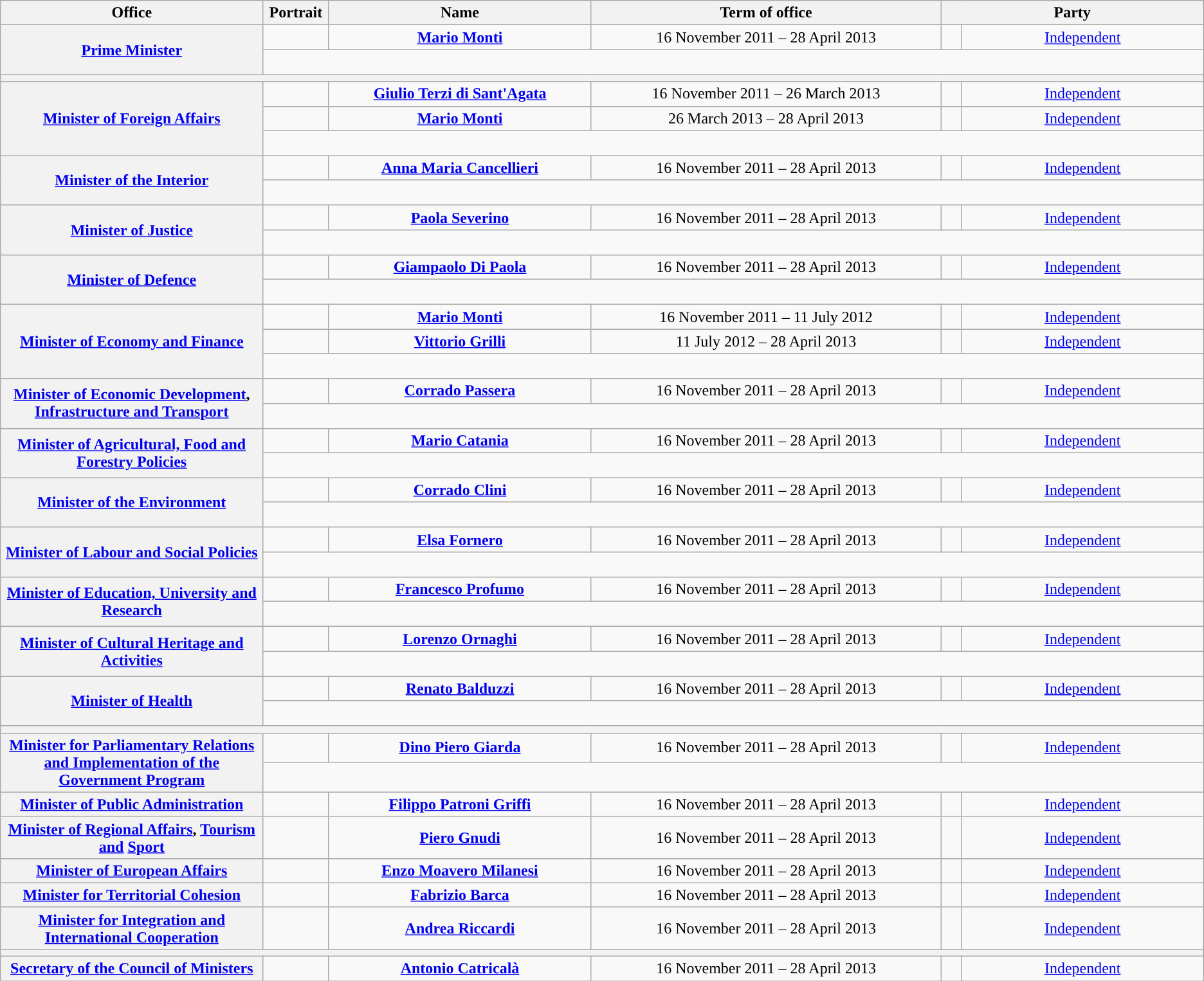<table class="wikitable" style="text-align:center;">
<tr>
<th width=15%>Office</th>
<th width=1%>Portrait</th>
<th width=15%>Name</th>
<th width=20%>Term of office</th>
<th width=15% colspan=2>Party</th>
</tr>
<tr>
<th rowspan=2><a href='#'>Prime Minister</a></th>
<td></td>
<td><strong><a href='#'>Mario Monti</a></strong></td>
<td>16 November 2011 – 28 April 2013</td>
<td></td>
<td><a href='#'>Independent</a></td>
</tr>
<tr>
<td colspan="5" style="font-size:95%; line-height:19px;"><br></td>
</tr>
<tr>
<th colspan=6></th>
</tr>
<tr>
<th rowspan=3><a href='#'>Minister of Foreign Affairs</a></th>
<td></td>
<td><strong><a href='#'>Giulio Terzi di Sant'Agata</a></strong></td>
<td>16 November 2011 – 26 March 2013</td>
<td></td>
<td><a href='#'>Independent</a></td>
</tr>
<tr>
<td></td>
<td><strong><a href='#'>Mario Monti</a></strong><br></td>
<td>26 March 2013 – 28 April 2013</td>
<td></td>
<td><a href='#'>Independent</a></td>
</tr>
<tr>
<td colspan="5" style="font-size:95%; line-height:19px;"><br>
</td>
</tr>
<tr>
<th rowspan=2><a href='#'>Minister of the Interior</a></th>
<td></td>
<td><strong><a href='#'>Anna Maria Cancellieri</a></strong></td>
<td>16 November 2011 – 28 April 2013</td>
<td style="color:inherit;background:"></td>
<td><a href='#'>Independent</a></td>
</tr>
<tr>
<td colspan="5" style="font-size:95%; line-height:19px;"><br></td>
</tr>
<tr>
<th rowspan=2><a href='#'>Minister of Justice</a></th>
<td></td>
<td><strong><a href='#'>Paola Severino</a></strong></td>
<td>16 November 2011 – 28 April 2013</td>
<td style="color:inherit;background:"></td>
<td><a href='#'>Independent</a></td>
</tr>
<tr>
<td colspan="5" style="font-size:95%; line-height:19px;"><br></td>
</tr>
<tr>
<th rowspan=2><a href='#'>Minister of Defence</a></th>
<td></td>
<td><strong><a href='#'>Giampaolo Di Paola</a></strong></td>
<td>16 November 2011 – 28 April 2013</td>
<td></td>
<td><a href='#'>Independent</a></td>
</tr>
<tr>
<td colspan="5" style="font-size:95%; line-height:19px;"><br></td>
</tr>
<tr>
<th rowspan=3><a href='#'>Minister of Economy and Finance</a></th>
<td></td>
<td><strong><a href='#'>Mario Monti</a></strong><br></td>
<td>16 November 2011 – 11 July 2012</td>
<td></td>
<td><a href='#'>Independent</a></td>
</tr>
<tr>
<td></td>
<td><strong><a href='#'>Vittorio Grilli</a></strong></td>
<td>11 July 2012 – 28 April 2013</td>
<td></td>
<td><a href='#'>Independent</a></td>
</tr>
<tr>
<td colspan="5" style="font-size:95%; line-height:19px;"><br>
</td>
</tr>
<tr>
<th rowspan=2><a href='#'>Minister of Economic Development</a>, <a href='#'>Infrastructure and Transport</a></th>
<td></td>
<td><strong><a href='#'>Corrado Passera</a></strong></td>
<td>16 November 2011 – 28 April 2013</td>
<td></td>
<td><a href='#'>Independent</a></td>
</tr>
<tr>
<td colspan="5" style="font-size:95%; line-height:19px;"><br>
</td>
</tr>
<tr>
<th rowspan=2><a href='#'>Minister of Agricultural, Food and Forestry Policies</a></th>
<td></td>
<td><strong><a href='#'>Mario Catania</a></strong></td>
<td>16 November 2011 – 28 April 2013</td>
<td></td>
<td><a href='#'>Independent</a></td>
</tr>
<tr>
<td colspan="5" style="font-size:95%; line-height:19px;"><br></td>
</tr>
<tr>
<th rowspan=2><a href='#'>Minister of the Environment</a></th>
<td></td>
<td><strong><a href='#'>Corrado Clini</a></strong></td>
<td>16 November 2011 – 28 April 2013</td>
<td></td>
<td><a href='#'>Independent</a></td>
</tr>
<tr>
<td colspan="5" style="font-size:95%; line-height:19px;"><br></td>
</tr>
<tr>
<th rowspan=2><a href='#'>Minister of Labour and Social Policies</a></th>
<td></td>
<td><strong><a href='#'>Elsa Fornero</a></strong></td>
<td>16 November 2011 – 28 April 2013</td>
<td style="color:inherit;background:"></td>
<td><a href='#'>Independent</a></td>
</tr>
<tr>
<td colspan="5" style="font-size:95%; line-height:19px;"><br>
</td>
</tr>
<tr>
<th rowspan=2><a href='#'>Minister of Education, University and Research</a></th>
<td></td>
<td><strong><a href='#'>Francesco Profumo</a></strong></td>
<td>16 November 2011 – 28 April 2013</td>
<td></td>
<td><a href='#'>Independent</a></td>
</tr>
<tr>
<td colspan="5" style="font-size:95%; line-height:19px;"><br></td>
</tr>
<tr>
<th rowspan=2><a href='#'>Minister of Cultural Heritage and Activities</a></th>
<td></td>
<td><strong><a href='#'>Lorenzo Ornaghi</a></strong></td>
<td>16 November 2011 – 28 April 2013</td>
<td></td>
<td><a href='#'>Independent</a></td>
</tr>
<tr>
<td colspan="5" style="font-size:95%; line-height:19px;"><br></td>
</tr>
<tr>
<th rowspan=2><a href='#'>Minister of Health</a></th>
<td></td>
<td><strong><a href='#'>Renato Balduzzi</a></strong></td>
<td>16 November 2011 – 28 April 2013</td>
<td></td>
<td><a href='#'>Independent</a></td>
</tr>
<tr>
<td colspan="5" style="font-size:95%; line-height:19px;"><br></td>
</tr>
<tr>
<th colspan=6></th>
</tr>
<tr>
<th rowspan=2><a href='#'>Minister for Parliamentary Relations and Implementation of the Government Program</a><br></th>
<td></td>
<td><strong><a href='#'>Dino Piero Giarda</a></strong></td>
<td>16 November 2011 – 28 April 2013</td>
<td></td>
<td><a href='#'>Independent</a></td>
</tr>
<tr>
<td colspan="5" style="font-size:95%; line-height:19px;"><br></td>
</tr>
<tr>
<th><a href='#'>Minister of Public Administration</a><br></th>
<td></td>
<td><strong><a href='#'>Filippo Patroni Griffi</a></strong></td>
<td>16 November 2011 – 28 April 2013</td>
<td></td>
<td><a href='#'>Independent</a></td>
</tr>
<tr>
<th><a href='#'>Minister of Regional Affairs</a>, <a href='#'>Tourism and</a> <a href='#'>Sport</a><br></th>
<td></td>
<td><strong><a href='#'>Piero Gnudi</a></strong></td>
<td>16 November 2011 – 28 April 2013</td>
<td></td>
<td><a href='#'>Independent</a></td>
</tr>
<tr>
<th><a href='#'>Minister of European Affairs</a><br></th>
<td></td>
<td><strong><a href='#'>Enzo Moavero Milanesi</a></strong></td>
<td>16 November 2011 – 28 April 2013</td>
<td></td>
<td><a href='#'>Independent</a></td>
</tr>
<tr>
<th><a href='#'>Minister for Territorial Cohesion</a><br></th>
<td></td>
<td><strong><a href='#'>Fabrizio Barca</a></strong></td>
<td>16 November 2011 – 28 April 2013</td>
<td></td>
<td><a href='#'>Independent</a></td>
</tr>
<tr>
<th><a href='#'>Minister for Integration and International Cooperation</a><br></th>
<td></td>
<td><strong><a href='#'>Andrea Riccardi</a></strong></td>
<td>16 November 2011 – 28 April 2013</td>
<td></td>
<td><a href='#'>Independent</a></td>
</tr>
<tr>
<th colspan=6></th>
</tr>
<tr>
<th><a href='#'>Secretary of the Council of Ministers</a><br></th>
<td></td>
<td><strong><a href='#'>Antonio Catricalà</a></strong></td>
<td>16 November 2011 – 28 April 2013</td>
<td></td>
<td><a href='#'>Independent</a></td>
</tr>
</table>
